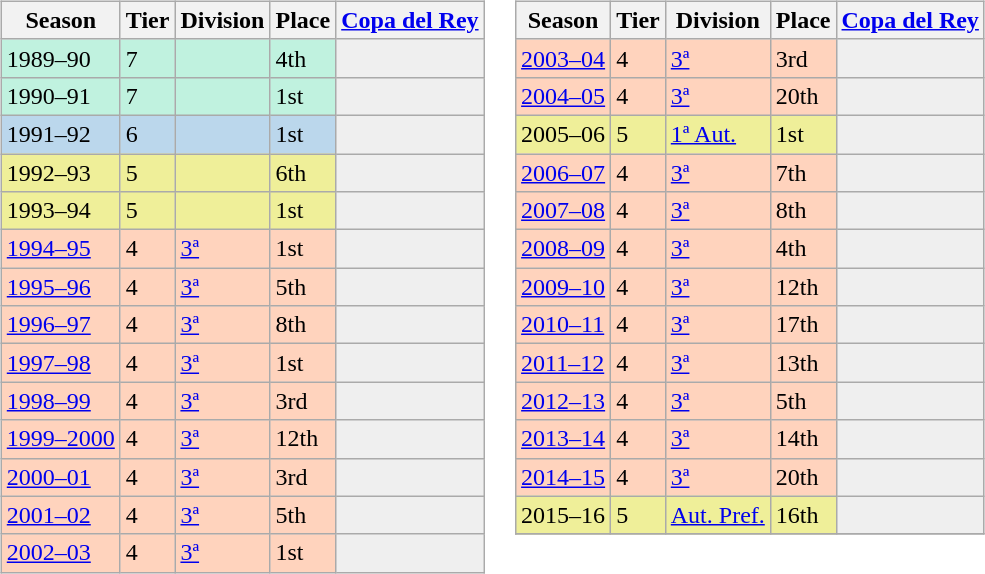<table>
<tr>
<td valign="top" width=49%><br><table class="wikitable">
<tr style="background:#f0f6fa;">
<th>Season</th>
<th>Tier</th>
<th>Division</th>
<th>Place</th>
<th><a href='#'>Copa del Rey</a></th>
</tr>
<tr>
<td style="background:#C0F2DF;">1989–90</td>
<td style="background:#C0F2DF;">7</td>
<td style="background:#C0F2DF;"></td>
<td style="background:#C0F2DF;">4th</td>
<th style="background:#efefef;"></th>
</tr>
<tr>
<td style="background:#C0F2DF;">1990–91</td>
<td style="background:#C0F2DF;">7</td>
<td style="background:#C0F2DF;"></td>
<td style="background:#C0F2DF;">1st</td>
<th style="background:#efefef;"></th>
</tr>
<tr>
<td style="background:#BBD7EC;">1991–92</td>
<td style="background:#BBD7EC;">6</td>
<td style="background:#BBD7EC;"></td>
<td style="background:#BBD7EC;">1st</td>
<th style="background:#efefef;"></th>
</tr>
<tr>
<td style="background:#EFEF99;">1992–93</td>
<td style="background:#EFEF99;">5</td>
<td style="background:#EFEF99;"></td>
<td style="background:#EFEF99;">6th</td>
<th style="background:#efefef;"></th>
</tr>
<tr>
<td style="background:#EFEF99;">1993–94</td>
<td style="background:#EFEF99;">5</td>
<td style="background:#EFEF99;"></td>
<td style="background:#EFEF99;">1st</td>
<th style="background:#efefef;"></th>
</tr>
<tr>
<td style="background:#FFD3BD;"><a href='#'>1994–95</a></td>
<td style="background:#FFD3BD;">4</td>
<td style="background:#FFD3BD;"><a href='#'>3ª</a></td>
<td style="background:#FFD3BD;">1st</td>
<th style="background:#efefef;"></th>
</tr>
<tr>
<td style="background:#FFD3BD;"><a href='#'>1995–96</a></td>
<td style="background:#FFD3BD;">4</td>
<td style="background:#FFD3BD;"><a href='#'>3ª</a></td>
<td style="background:#FFD3BD;">5th</td>
<th style="background:#efefef;"></th>
</tr>
<tr>
<td style="background:#FFD3BD;"><a href='#'>1996–97</a></td>
<td style="background:#FFD3BD;">4</td>
<td style="background:#FFD3BD;"><a href='#'>3ª</a></td>
<td style="background:#FFD3BD;">8th</td>
<th style="background:#efefef;"></th>
</tr>
<tr>
<td style="background:#FFD3BD;"><a href='#'>1997–98</a></td>
<td style="background:#FFD3BD;">4</td>
<td style="background:#FFD3BD;"><a href='#'>3ª</a></td>
<td style="background:#FFD3BD;">1st</td>
<th style="background:#efefef;"></th>
</tr>
<tr>
<td style="background:#FFD3BD;"><a href='#'>1998–99</a></td>
<td style="background:#FFD3BD;">4</td>
<td style="background:#FFD3BD;"><a href='#'>3ª</a></td>
<td style="background:#FFD3BD;">3rd</td>
<th style="background:#efefef;"></th>
</tr>
<tr>
<td style="background:#FFD3BD;"><a href='#'>1999–2000</a></td>
<td style="background:#FFD3BD;">4</td>
<td style="background:#FFD3BD;"><a href='#'>3ª</a></td>
<td style="background:#FFD3BD;">12th</td>
<th style="background:#efefef;"></th>
</tr>
<tr>
<td style="background:#FFD3BD;"><a href='#'>2000–01</a></td>
<td style="background:#FFD3BD;">4</td>
<td style="background:#FFD3BD;"><a href='#'>3ª</a></td>
<td style="background:#FFD3BD;">3rd</td>
<th style="background:#efefef;"></th>
</tr>
<tr>
<td style="background:#FFD3BD;"><a href='#'>2001–02</a></td>
<td style="background:#FFD3BD;">4</td>
<td style="background:#FFD3BD;"><a href='#'>3ª</a></td>
<td style="background:#FFD3BD;">5th</td>
<th style="background:#efefef;"></th>
</tr>
<tr>
<td style="background:#FFD3BD;"><a href='#'>2002–03</a></td>
<td style="background:#FFD3BD;">4</td>
<td style="background:#FFD3BD;"><a href='#'>3ª</a></td>
<td style="background:#FFD3BD;">1st</td>
<th style="background:#efefef;"></th>
</tr>
</table>
</td>
<td valign="top" width=51%><br><table class="wikitable">
<tr style="background:#f0f6fa;">
<th>Season</th>
<th>Tier</th>
<th>Division</th>
<th>Place</th>
<th><a href='#'>Copa del Rey</a></th>
</tr>
<tr>
<td style="background:#FFD3BD;"><a href='#'>2003–04</a></td>
<td style="background:#FFD3BD;">4</td>
<td style="background:#FFD3BD;"><a href='#'>3ª</a></td>
<td style="background:#FFD3BD;">3rd</td>
<th style="background:#efefef;"></th>
</tr>
<tr>
<td style="background:#FFD3BD;"><a href='#'>2004–05</a></td>
<td style="background:#FFD3BD;">4</td>
<td style="background:#FFD3BD;"><a href='#'>3ª</a></td>
<td style="background:#FFD3BD;">20th</td>
<th style="background:#efefef;"></th>
</tr>
<tr>
<td style="background:#EFEF99;">2005–06</td>
<td style="background:#EFEF99;">5</td>
<td style="background:#EFEF99;"><a href='#'>1ª Aut.</a></td>
<td style="background:#EFEF99;">1st</td>
<th style="background:#efefef;"></th>
</tr>
<tr>
<td style="background:#FFD3BD;"><a href='#'>2006–07</a></td>
<td style="background:#FFD3BD;">4</td>
<td style="background:#FFD3BD;"><a href='#'>3ª</a></td>
<td style="background:#FFD3BD;">7th</td>
<th style="background:#efefef;"></th>
</tr>
<tr>
<td style="background:#FFD3BD;"><a href='#'>2007–08</a></td>
<td style="background:#FFD3BD;">4</td>
<td style="background:#FFD3BD;"><a href='#'>3ª</a></td>
<td style="background:#FFD3BD;">8th</td>
<th style="background:#efefef;"></th>
</tr>
<tr>
<td style="background:#FFD3BD;"><a href='#'>2008–09</a></td>
<td style="background:#FFD3BD;">4</td>
<td style="background:#FFD3BD;"><a href='#'>3ª</a></td>
<td style="background:#FFD3BD;">4th</td>
<td style="background:#efefef;"></td>
</tr>
<tr>
<td style="background:#FFD3BD;"><a href='#'>2009–10</a></td>
<td style="background:#FFD3BD;">4</td>
<td style="background:#FFD3BD;"><a href='#'>3ª</a></td>
<td style="background:#FFD3BD;">12th</td>
<td style="background:#efefef;"></td>
</tr>
<tr>
<td style="background:#FFD3BD;"><a href='#'>2010–11</a></td>
<td style="background:#FFD3BD;">4</td>
<td style="background:#FFD3BD;"><a href='#'>3ª</a></td>
<td style="background:#FFD3BD;">17th</td>
<td style="background:#efefef;"></td>
</tr>
<tr>
<td style="background:#FFD3BD;"><a href='#'>2011–12</a></td>
<td style="background:#FFD3BD;">4</td>
<td style="background:#FFD3BD;"><a href='#'>3ª</a></td>
<td style="background:#FFD3BD;">13th</td>
<td style="background:#efefef;"></td>
</tr>
<tr>
<td style="background:#FFD3BD;"><a href='#'>2012–13</a></td>
<td style="background:#FFD3BD;">4</td>
<td style="background:#FFD3BD;"><a href='#'>3ª</a></td>
<td style="background:#FFD3BD;">5th</td>
<td style="background:#efefef;"></td>
</tr>
<tr>
<td style="background:#FFD3BD;"><a href='#'>2013–14</a></td>
<td style="background:#FFD3BD;">4</td>
<td style="background:#FFD3BD;"><a href='#'>3ª</a></td>
<td style="background:#FFD3BD;">14th</td>
<td style="background:#efefef;"></td>
</tr>
<tr>
<td style="background:#FFD3BD;"><a href='#'>2014–15</a></td>
<td style="background:#FFD3BD;">4</td>
<td style="background:#FFD3BD;"><a href='#'>3ª</a></td>
<td style="background:#FFD3BD;">20th</td>
<td style="background:#efefef;"></td>
</tr>
<tr>
<td style="background:#EFEF99;">2015–16</td>
<td style="background:#EFEF99;">5</td>
<td style="background:#EFEF99;"><a href='#'>Aut. Pref.</a></td>
<td style="background:#EFEF99;">16th</td>
<th style="background:#efefef;"></th>
</tr>
<tr>
</tr>
</table>
</td>
</tr>
</table>
